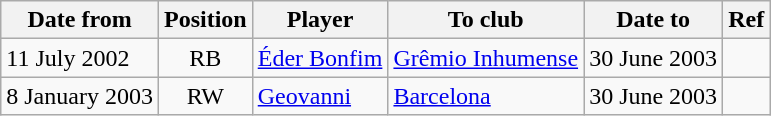<table class="wikitable sortable">
<tr>
<th>Date from</th>
<th>Position</th>
<th>Player</th>
<th>To club</th>
<th>Date to</th>
<th>Ref</th>
</tr>
<tr>
<td>11 July 2002</td>
<td style="text-align:center;">RB</td>
<td style="text-align:left;"><a href='#'>Éder Bonfim</a></td>
<td style="text-align:left;"><a href='#'>Grêmio Inhumense</a></td>
<td>30 June 2003</td>
<td></td>
</tr>
<tr>
<td>8 January 2003</td>
<td style="text-align:center;">RW</td>
<td style="text-align:left;"><a href='#'>Geovanni</a></td>
<td style="text-align:left;"><a href='#'>Barcelona</a></td>
<td>30 June 2003</td>
<td></td>
</tr>
</table>
